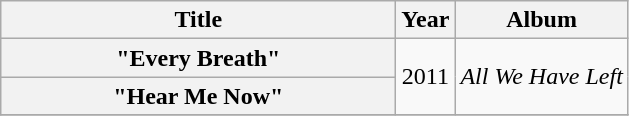<table class="wikitable plainrowheaders" style="text-align:center;" border="1">
<tr>
<th scope="col" style="width:16em;">Title</th>
<th scope="col">Year</th>
<th scope="col">Album</th>
</tr>
<tr>
<th scope="row">"Every Breath"</th>
<td rowspan="2">2011</td>
<td rowspan="2"><em>All We Have Left</em></td>
</tr>
<tr>
<th scope="row">"Hear Me Now"</th>
</tr>
<tr>
</tr>
</table>
